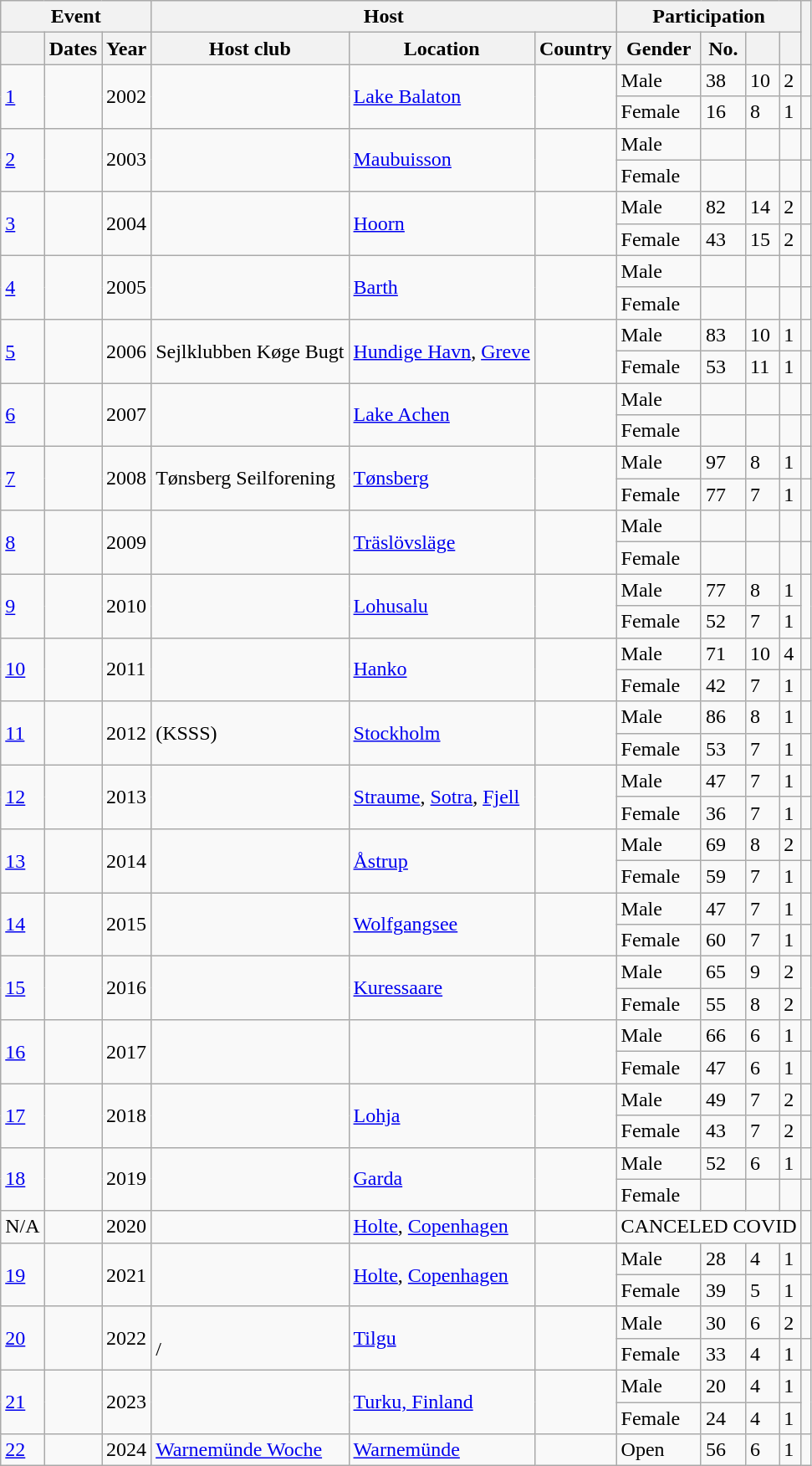<table class="wikitable sortable">
<tr>
<th colspan=3>Event</th>
<th colspan=3>Host</th>
<th colspan=4>Participation</th>
<th rowspan=2></th>
</tr>
<tr>
<th></th>
<th>Dates</th>
<th>Year</th>
<th>Host club</th>
<th>Location</th>
<th>Country</th>
<th>Gender</th>
<th>No.</th>
<th></th>
<th></th>
</tr>
<tr>
<td rowspan=2><a href='#'>1</a></td>
<td rowspan=2></td>
<td rowspan=2>2002</td>
<td rowspan=2></td>
<td rowspan=2><a href='#'>Lake Balaton</a></td>
<td rowspan=2></td>
<td>Male</td>
<td>38</td>
<td>10</td>
<td>2</td>
<td></td>
</tr>
<tr>
<td>Female</td>
<td>16</td>
<td>8</td>
<td>1</td>
</tr>
<tr>
<td rowspan=2><a href='#'>2</a></td>
<td rowspan=2></td>
<td rowspan=2>2003</td>
<td rowspan=2></td>
<td rowspan=2><a href='#'>Maubuisson</a></td>
<td rowspan=2></td>
<td>Male</td>
<td></td>
<td></td>
<td></td>
<td></td>
</tr>
<tr>
<td>Female</td>
<td></td>
<td></td>
<td></td>
<td></td>
</tr>
<tr>
<td rowspan=2><a href='#'>3</a></td>
<td rowspan=2></td>
<td rowspan=2>2004</td>
<td rowspan=2></td>
<td rowspan=2><a href='#'>Hoorn</a></td>
<td rowspan=2></td>
<td>Male</td>
<td>82</td>
<td>14</td>
<td>2</td>
<td></td>
</tr>
<tr>
<td>Female</td>
<td>43</td>
<td>15</td>
<td>2</td>
<td></td>
</tr>
<tr>
<td rowspan=2><a href='#'>4</a></td>
<td rowspan=2></td>
<td rowspan=2>2005</td>
<td rowspan=2></td>
<td rowspan=2><a href='#'>Barth</a></td>
<td rowspan=2></td>
<td>Male</td>
<td></td>
<td></td>
<td></td>
<td></td>
</tr>
<tr>
<td>Female</td>
<td></td>
<td></td>
<td></td>
<td></td>
</tr>
<tr>
<td rowspan=2><a href='#'>5</a></td>
<td rowspan=2></td>
<td rowspan=2>2006</td>
<td rowspan=2>Sejlklubben Køge Bugt</td>
<td rowspan=2><a href='#'>Hundige Havn</a>, <a href='#'>Greve</a></td>
<td rowspan=2></td>
<td>Male</td>
<td>83</td>
<td>10</td>
<td>1</td>
<td></td>
</tr>
<tr>
<td>Female</td>
<td>53</td>
<td>11</td>
<td>1</td>
<td></td>
</tr>
<tr>
<td rowspan=2><a href='#'>6</a></td>
<td rowspan=2></td>
<td rowspan=2>2007</td>
<td rowspan=2></td>
<td rowspan=2><a href='#'>Lake Achen</a></td>
<td rowspan=2></td>
<td>Male</td>
<td></td>
<td></td>
<td></td>
<td></td>
</tr>
<tr>
<td>Female</td>
<td></td>
<td></td>
<td></td>
<td></td>
</tr>
<tr>
<td rowspan=2><a href='#'>7</a></td>
<td rowspan=2></td>
<td rowspan=2>2008</td>
<td rowspan=2>Tønsberg Seilforening</td>
<td rowspan=2><a href='#'>Tønsberg</a></td>
<td rowspan=2></td>
<td>Male</td>
<td>97</td>
<td>8</td>
<td>1</td>
<td></td>
</tr>
<tr>
<td>Female</td>
<td>77</td>
<td>7</td>
<td>1</td>
<td></td>
</tr>
<tr>
<td rowspan=2><a href='#'>8</a></td>
<td rowspan=2></td>
<td rowspan=2>2009</td>
<td rowspan=2></td>
<td rowspan=2><a href='#'>Träslövsläge</a></td>
<td rowspan=2></td>
<td>Male</td>
<td></td>
<td></td>
<td></td>
<td></td>
</tr>
<tr>
<td>Female</td>
<td></td>
<td></td>
<td></td>
<td></td>
</tr>
<tr>
<td rowspan=2><a href='#'>9</a></td>
<td rowspan=2></td>
<td rowspan=2>2010</td>
<td rowspan=2></td>
<td rowspan=2><a href='#'>Lohusalu</a></td>
<td rowspan=2></td>
<td>Male</td>
<td>77</td>
<td>8</td>
<td>1</td>
<td rowspan=2></td>
</tr>
<tr>
<td>Female</td>
<td>52</td>
<td>7</td>
<td>1</td>
</tr>
<tr>
<td rowspan=2><a href='#'>10</a></td>
<td rowspan=2></td>
<td rowspan=2>2011</td>
<td rowspan=2></td>
<td rowspan=2><a href='#'>Hanko</a></td>
<td rowspan=2></td>
<td>Male</td>
<td>71</td>
<td>10</td>
<td>4</td>
<td></td>
</tr>
<tr>
<td>Female</td>
<td>42</td>
<td>7</td>
<td>1</td>
<td></td>
</tr>
<tr>
<td rowspan=2><a href='#'>11</a></td>
<td rowspan=2></td>
<td rowspan=2>2012</td>
<td rowspan=2> (KSSS)</td>
<td rowspan=2><a href='#'>Stockholm</a></td>
<td rowspan=2></td>
<td>Male</td>
<td>86</td>
<td>8</td>
<td>1</td>
<td></td>
</tr>
<tr>
<td>Female</td>
<td>53</td>
<td>7</td>
<td>1</td>
<td></td>
</tr>
<tr>
<td rowspan=2><a href='#'>12</a></td>
<td rowspan=2></td>
<td rowspan=2>2013</td>
<td rowspan=2></td>
<td rowspan=2><a href='#'>Straume</a>, <a href='#'>Sotra</a>, <a href='#'>Fjell</a></td>
<td rowspan=2></td>
<td>Male</td>
<td>47</td>
<td>7</td>
<td>1</td>
<td></td>
</tr>
<tr>
<td>Female</td>
<td>36</td>
<td>7</td>
<td>1</td>
<td></td>
</tr>
<tr>
<td rowspan=2><a href='#'>13</a></td>
<td rowspan=2></td>
<td rowspan=2>2014</td>
<td rowspan=2></td>
<td rowspan=2><a href='#'>Åstrup</a></td>
<td rowspan=2></td>
<td>Male</td>
<td>69</td>
<td>8</td>
<td>2</td>
<td></td>
</tr>
<tr>
<td>Female</td>
<td>59</td>
<td>7</td>
<td>1</td>
<td></td>
</tr>
<tr>
<td rowspan=2><a href='#'>14</a></td>
<td rowspan=2></td>
<td rowspan=2>2015</td>
<td rowspan=2></td>
<td rowspan=2><a href='#'>Wolfgangsee</a></td>
<td rowspan=2></td>
<td>Male</td>
<td>47</td>
<td>7</td>
<td>1</td>
<td></td>
</tr>
<tr>
<td>Female</td>
<td>60</td>
<td>7</td>
<td>1</td>
<td></td>
</tr>
<tr>
<td rowspan=2><a href='#'>15</a></td>
<td rowspan=2></td>
<td rowspan=2>2016</td>
<td rowspan=2></td>
<td rowspan=2><a href='#'>Kuressaare</a></td>
<td rowspan=2></td>
<td>Male</td>
<td>65</td>
<td>9</td>
<td>2</td>
</tr>
<tr>
<td>Female</td>
<td>55</td>
<td>8</td>
<td>2</td>
</tr>
<tr>
<td rowspan=2><a href='#'>16</a></td>
<td rowspan=2></td>
<td rowspan=2>2017</td>
<td rowspan=2></td>
<td rowspan=2></td>
<td rowspan=2></td>
<td>Male</td>
<td>66</td>
<td>6</td>
<td>1</td>
<td></td>
</tr>
<tr>
<td>Female</td>
<td>47</td>
<td>6</td>
<td>1</td>
</tr>
<tr>
<td rowspan=2><a href='#'>17</a></td>
<td rowspan=2></td>
<td rowspan=2>2018</td>
<td rowspan=2></td>
<td rowspan=2><a href='#'>Lohja</a></td>
<td rowspan=2></td>
<td>Male</td>
<td>49</td>
<td>7</td>
<td>2</td>
<td></td>
</tr>
<tr>
<td>Female</td>
<td>43</td>
<td>7</td>
<td>2</td>
<td></td>
</tr>
<tr>
<td rowspan=2><a href='#'>18</a></td>
<td rowspan=2></td>
<td rowspan=2>2019</td>
<td rowspan=2></td>
<td rowspan=2><a href='#'>Garda</a></td>
<td rowspan=2></td>
<td>Male</td>
<td>52</td>
<td>6</td>
<td>1</td>
<td></td>
</tr>
<tr>
<td>Female</td>
<td></td>
<td></td>
<td></td>
<td></td>
</tr>
<tr>
<td>N/A</td>
<td></td>
<td>2020</td>
<td></td>
<td><a href='#'>Holte</a>, <a href='#'>Copenhagen</a></td>
<td></td>
<td COLSPAN=4>CANCELED COVID</td>
<td></td>
</tr>
<tr>
<td rowspan=2><a href='#'>19</a></td>
<td rowspan=2></td>
<td rowspan=2>2021</td>
<td rowspan=2></td>
<td rowspan=2><a href='#'>Holte</a>, <a href='#'>Copenhagen</a></td>
<td rowspan=2></td>
<td>Male</td>
<td>28</td>
<td>4</td>
<td>1</td>
<td></td>
</tr>
<tr>
<td>Female</td>
<td>39</td>
<td>5</td>
<td>1</td>
<td></td>
</tr>
<tr>
<td rowspan=2><a href='#'>20</a></td>
<td rowspan=2></td>
<td rowspan=2>2022</td>
<td rowspan=2><br>/ </td>
<td rowspan=2><a href='#'>Tilgu</a></td>
<td rowspan=2></td>
<td>Male</td>
<td>30</td>
<td>6</td>
<td>2</td>
<td></td>
</tr>
<tr>
<td>Female</td>
<td>33</td>
<td>4</td>
<td>1</td>
<td></td>
</tr>
<tr>
<td rowspan=2><a href='#'>21</a></td>
<td rowspan=2></td>
<td rowspan=2>2023</td>
<td rowspan=2></td>
<td rowspan=2><a href='#'>Turku, Finland</a></td>
<td rowspan=2></td>
<td>Male</td>
<td>20</td>
<td>4</td>
<td>1</td>
<td rowspan=2></td>
</tr>
<tr>
<td>Female</td>
<td>24</td>
<td>4</td>
<td>1</td>
</tr>
<tr>
<td><a href='#'>22</a></td>
<td></td>
<td>2024</td>
<td><a href='#'>Warnemünde Woche</a></td>
<td><a href='#'>Warnemünde</a></td>
<td></td>
<td>Open</td>
<td>56</td>
<td>6</td>
<td>1</td>
<td></td>
</tr>
</table>
